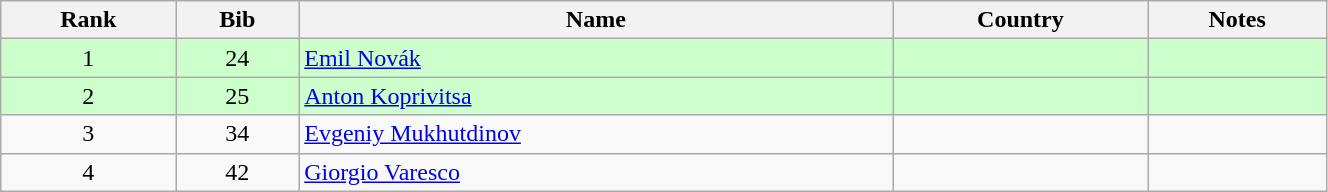<table class="wikitable" style="text-align:center;" width=70%>
<tr>
<th>Rank</th>
<th>Bib</th>
<th>Name</th>
<th>Country</th>
<th>Notes</th>
</tr>
<tr bgcolor=ccffcc>
<td>1</td>
<td>24</td>
<td align=left><a href='#'>Emil Novák</a></td>
<td align=left></td>
<td></td>
</tr>
<tr bgcolor=ccffcc>
<td>2</td>
<td>25</td>
<td align=left><a href='#'>Anton Koprivitsa</a></td>
<td align=left></td>
<td></td>
</tr>
<tr>
<td>3</td>
<td>34</td>
<td align=left><a href='#'>Evgeniy Mukhutdinov</a></td>
<td align=left></td>
<td></td>
</tr>
<tr>
<td>4</td>
<td>42</td>
<td align=left><a href='#'>Giorgio Varesco</a></td>
<td align=left></td>
<td></td>
</tr>
</table>
